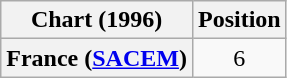<table class="wikitable plainrowheaders" style="text-align:center">
<tr>
<th scope="col">Chart (1996)</th>
<th scope="col">Position</th>
</tr>
<tr>
<th scope="row">France (<a href='#'>SACEM</a>)</th>
<td>6</td>
</tr>
</table>
